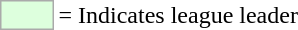<table>
<tr>
<td style="background:#DDFFDD; border:1px solid #aaa; width:2em;"></td>
<td>= Indicates league leader</td>
</tr>
</table>
